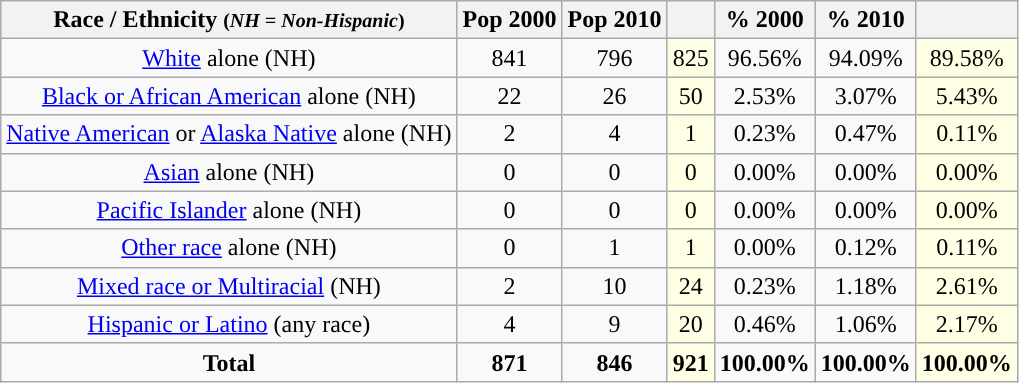<table class="wikitable" style="text-align:center;">
<tr>
<th>Race / Ethnicity <small>(<em>NH = Non-Hispanic</em>)</small></th>
<th>Pop 2000</th>
<th>Pop 2010</th>
<th></th>
<th>% 2000</th>
<th>% 2010</th>
<th></th>
</tr>
<tr>
<td><a href='#'>White</a> alone (NH)</td>
<td>841</td>
<td>796</td>
<td style='background: #ffffe6;'>825</td>
<td>96.56%</td>
<td>94.09%</td>
<td style='background: #ffffe6;'>89.58%</td>
</tr>
<tr>
<td><a href='#'>Black or African American</a> alone (NH)</td>
<td>22</td>
<td>26</td>
<td style='background: #ffffe6;'>50</td>
<td>2.53%</td>
<td>3.07%</td>
<td style='background: #ffffe6;'>5.43%</td>
</tr>
<tr>
<td><a href='#'>Native American</a> or <a href='#'>Alaska Native</a> alone (NH)</td>
<td>2</td>
<td>4</td>
<td style='background: #ffffe6;'>1</td>
<td>0.23%</td>
<td>0.47%</td>
<td style='background: #ffffe6;'>0.11%</td>
</tr>
<tr>
<td><a href='#'>Asian</a> alone (NH)</td>
<td>0</td>
<td>0</td>
<td style='background: #ffffe6;'>0</td>
<td>0.00%</td>
<td>0.00%</td>
<td style='background: #ffffe6;'>0.00%</td>
</tr>
<tr>
<td><a href='#'>Pacific Islander</a> alone (NH)</td>
<td>0</td>
<td>0</td>
<td style='background: #ffffe6;'>0</td>
<td>0.00%</td>
<td>0.00%</td>
<td style='background: #ffffe6;'>0.00%</td>
</tr>
<tr>
<td><a href='#'>Other race</a> alone (NH)</td>
<td>0</td>
<td>1</td>
<td style='background: #ffffe6;'>1</td>
<td>0.00%</td>
<td>0.12%</td>
<td style='background: #ffffe6;'>0.11%</td>
</tr>
<tr>
<td><a href='#'>Mixed race or Multiracial</a> (NH)</td>
<td>2</td>
<td>10</td>
<td style='background: #ffffe6;'>24</td>
<td>0.23%</td>
<td>1.18%</td>
<td style='background: #ffffe6;'>2.61%</td>
</tr>
<tr>
<td><a href='#'>Hispanic or Latino</a> (any race)</td>
<td>4</td>
<td>9</td>
<td style='background: #ffffe6;'>20</td>
<td>0.46%</td>
<td>1.06%</td>
<td style='background: #ffffe6;'>2.17%</td>
</tr>
<tr>
<td><strong>Total</strong></td>
<td><strong>871</strong></td>
<td><strong>846</strong></td>
<td style='background: #ffffe6;'><strong>921</strong></td>
<td><strong>100.00%</strong></td>
<td><strong>100.00%</strong></td>
<td style='background: #ffffe6;'><strong>100.00%</strong></td>
</tr>
</table>
